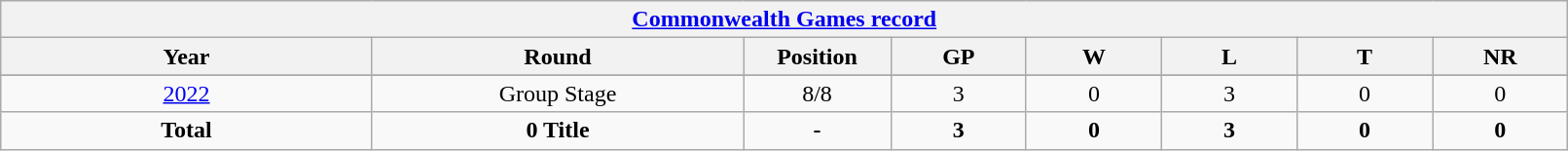<table class="wikitable" style="text-align: center; width:85%">
<tr>
<th colspan=10><a href='#'>Commonwealth Games record</a></th>
</tr>
<tr>
<th width=150>Year</th>
<th width=150>Round</th>
<th width=50>Position</th>
<th width=50>GP</th>
<th width=50>W</th>
<th width=50>L</th>
<th width=50>T</th>
<th width=50>NR</th>
</tr>
<tr>
</tr>
<tr>
<td> <a href='#'>2022</a></td>
<td>Group Stage</td>
<td>8/8</td>
<td>3</td>
<td>0</td>
<td>3</td>
<td>0</td>
<td>0</td>
</tr>
<tr>
<td><strong>Total</strong></td>
<td><strong>0 Title</strong></td>
<td><strong>-</strong></td>
<td><strong>3</strong></td>
<td><strong>0</strong></td>
<td><strong>3</strong></td>
<td><strong>0</strong></td>
<td><strong>0</strong></td>
</tr>
</table>
